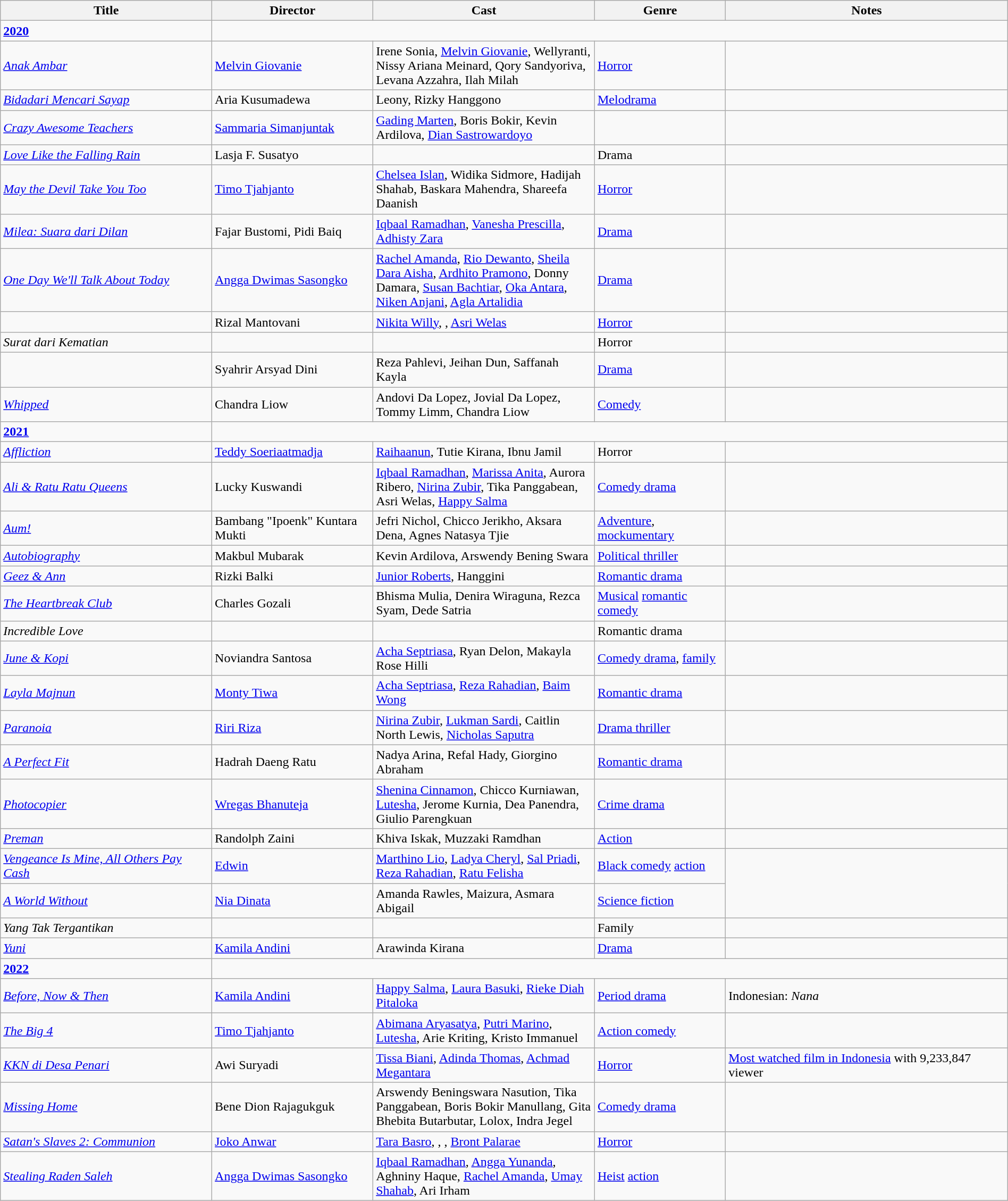<table class="wikitable" style="width:100%;">
<tr>
<th style="width:21%;">Title</th>
<th style="width:16%;">Director</th>
<th style="width:22%;">Cast</th>
<th style="width:13%;">Genre</th>
<th style="width:28%;">Notes</th>
</tr>
<tr>
<td><strong><a href='#'>2020</a></strong></td>
</tr>
<tr>
<td><em><a href='#'>Anak Ambar</a></em></td>
<td><a href='#'>Melvin Giovanie</a></td>
<td>Irene Sonia, <a href='#'>Melvin Giovanie</a>, Wellyranti, Nissy Ariana Meinard, Qory Sandyoriva, Levana Azzahra, Ilah Milah</td>
<td><a href='#'>Horror</a></td>
<td></td>
</tr>
<tr>
<td><em><a href='#'>Bidadari Mencari Sayap</a></em></td>
<td>Aria Kusumadewa</td>
<td>Leony, Rizky Hanggono</td>
<td><a href='#'>Melodrama</a></td>
<td></td>
</tr>
<tr>
<td><em><a href='#'>Crazy Awesome Teachers</a></em></td>
<td><a href='#'>Sammaria Simanjuntak</a></td>
<td><a href='#'>Gading Marten</a>, Boris Bokir, Kevin Ardilova, <a href='#'>Dian Sastrowardoyo</a></td>
<td></td>
<td></td>
</tr>
<tr>
<td><em><a href='#'>Love Like the Falling Rain</a></em></td>
<td>Lasja F. Susatyo</td>
<td></td>
<td>Drama</td>
<td></td>
</tr>
<tr>
<td><em><a href='#'>May the Devil Take You Too</a></em></td>
<td><a href='#'>Timo Tjahjanto</a></td>
<td><a href='#'>Chelsea Islan</a>, Widika Sidmore, Hadijah Shahab, Baskara Mahendra, Shareefa Daanish</td>
<td><a href='#'>Horror</a></td>
<td></td>
</tr>
<tr>
<td><a href='#'><em>Milea: Suara dari Dilan</em></a></td>
<td>Fajar Bustomi, Pidi Baiq</td>
<td><a href='#'>Iqbaal Ramadhan</a>, <a href='#'>Vanesha Prescilla</a>, <a href='#'>Adhisty Zara</a></td>
<td><a href='#'>Drama</a></td>
<td></td>
</tr>
<tr>
<td><em><a href='#'>One Day We'll Talk About Today</a></em></td>
<td><a href='#'>Angga Dwimas Sasongko</a></td>
<td><a href='#'>Rachel Amanda</a>, <a href='#'>Rio Dewanto</a>, <a href='#'>Sheila Dara Aisha</a>, <a href='#'>Ardhito Pramono</a>, Donny Damara, <a href='#'>Susan Bachtiar</a>, <a href='#'>Oka Antara</a>, <a href='#'>Niken Anjani</a>, <a href='#'>Agla Artalidia</a></td>
<td><a href='#'>Drama</a></td>
<td></td>
</tr>
<tr>
<td><em></em></td>
<td>Rizal Mantovani</td>
<td><a href='#'>Nikita Willy</a>, , <a href='#'>Asri Welas</a></td>
<td><a href='#'>Horror</a></td>
<td></td>
</tr>
<tr>
<td><em>Surat dari Kematian</em></td>
<td></td>
<td></td>
<td>Horror</td>
<td></td>
</tr>
<tr>
<td><em></em></td>
<td>Syahrir Arsyad Dini</td>
<td>Reza Pahlevi, Jeihan Dun, Saffanah Kayla</td>
<td><a href='#'>Drama</a></td>
<td></td>
</tr>
<tr>
<td><em><a href='#'>Whipped</a></em></td>
<td>Chandra Liow</td>
<td>Andovi Da Lopez, Jovial Da Lopez, Tommy Limm, Chandra Liow</td>
<td><a href='#'>Comedy</a></td>
<td></td>
</tr>
<tr>
<td><strong><a href='#'>2021</a></strong></td>
</tr>
<tr>
<td><em><a href='#'>Affliction</a></em></td>
<td><a href='#'>Teddy Soeriaatmadja</a></td>
<td><a href='#'>Raihaanun</a>, Tutie Kirana, Ibnu Jamil</td>
<td>Horror</td>
<td></td>
</tr>
<tr>
<td><em><a href='#'>Ali & Ratu Ratu Queens</a></em></td>
<td>Lucky Kuswandi</td>
<td><a href='#'>Iqbaal Ramadhan</a>, <a href='#'>Marissa Anita</a>, Aurora Ribero, <a href='#'>Nirina Zubir</a>, Tika Panggabean, Asri Welas, <a href='#'>Happy Salma</a></td>
<td><a href='#'>Comedy drama</a></td>
<td></td>
</tr>
<tr>
<td><em><a href='#'>Aum!</a></em></td>
<td>Bambang "Ipoenk" Kuntara Mukti</td>
<td>Jefri Nichol, Chicco Jerikho, Aksara Dena, Agnes Natasya Tjie</td>
<td><a href='#'>Adventure</a>, <a href='#'>mockumentary</a></td>
<td></td>
</tr>
<tr>
<td><em><a href='#'>Autobiography</a></em></td>
<td>Makbul Mubarak</td>
<td>Kevin Ardilova, Arswendy Bening Swara</td>
<td><a href='#'>Political thriller</a></td>
<td></td>
</tr>
<tr>
<td><em><a href='#'>Geez & Ann</a></em></td>
<td>Rizki Balki</td>
<td><a href='#'>Junior Roberts</a>, Hanggini</td>
<td><a href='#'>Romantic drama</a></td>
<td></td>
</tr>
<tr>
<td><em><a href='#'>The Heartbreak Club</a></em></td>
<td>Charles Gozali</td>
<td>Bhisma Mulia, Denira Wiraguna, Rezca Syam, Dede Satria</td>
<td><a href='#'>Musical</a> <a href='#'>romantic comedy</a></td>
<td></td>
</tr>
<tr>
<td><em>Incredible Love</em></td>
<td></td>
<td></td>
<td>Romantic drama</td>
<td></td>
</tr>
<tr>
<td><em><a href='#'>June & Kopi</a></em></td>
<td>Noviandra Santosa</td>
<td><a href='#'>Acha Septriasa</a>, Ryan Delon, Makayla Rose Hilli</td>
<td><a href='#'>Comedy drama</a>, <a href='#'>family</a></td>
<td></td>
</tr>
<tr>
<td><em><a href='#'>Layla Majnun</a></em></td>
<td><a href='#'>Monty Tiwa</a></td>
<td><a href='#'>Acha Septriasa</a>, <a href='#'>Reza Rahadian</a>, <a href='#'>Baim Wong</a></td>
<td><a href='#'>Romantic drama</a></td>
<td></td>
</tr>
<tr>
<td><em><a href='#'>Paranoia</a></em></td>
<td><a href='#'>Riri Riza</a></td>
<td><a href='#'>Nirina Zubir</a>, <a href='#'>Lukman Sardi</a>, Caitlin North Lewis, <a href='#'>Nicholas Saputra</a></td>
<td><a href='#'>Drama thriller</a></td>
<td></td>
</tr>
<tr>
<td><em><a href='#'>A Perfect Fit</a></em></td>
<td>Hadrah Daeng Ratu</td>
<td>Nadya Arina, Refal Hady, Giorgino Abraham</td>
<td><a href='#'>Romantic drama</a></td>
<td></td>
</tr>
<tr>
<td><em><a href='#'>Photocopier</a></em></td>
<td><a href='#'>Wregas Bhanuteja</a></td>
<td><a href='#'>Shenina Cinnamon</a>, Chicco Kurniawan, <a href='#'>Lutesha</a>, Jerome Kurnia, Dea Panendra, Giulio Parengkuan</td>
<td><a href='#'>Crime drama</a></td>
<td></td>
</tr>
<tr>
<td><em><a href='#'>Preman</a></em></td>
<td>Randolph Zaini</td>
<td>Khiva Iskak, Muzzaki Ramdhan</td>
<td><a href='#'>Action</a></td>
<td></td>
</tr>
<tr>
<td><em><a href='#'>Vengeance Is Mine, All Others Pay Cash</a></em></td>
<td><a href='#'>Edwin</a></td>
<td><a href='#'>Marthino Lio</a>, <a href='#'>Ladya Cheryl</a>, <a href='#'>Sal Priadi</a>, <a href='#'>Reza Rahadian</a>, <a href='#'>Ratu Felisha</a></td>
<td><a href='#'>Black comedy</a> <a href='#'>action</a></td>
</tr>
<tr>
<td><em><a href='#'>A World Without</a></em></td>
<td><a href='#'>Nia Dinata</a></td>
<td>Amanda Rawles, Maizura, Asmara Abigail</td>
<td><a href='#'>Science fiction</a></td>
</tr>
<tr>
<td><em>Yang Tak Tergantikan</em></td>
<td></td>
<td></td>
<td>Family</td>
<td></td>
</tr>
<tr>
<td><em><a href='#'>Yuni</a></em></td>
<td><a href='#'>Kamila Andini</a></td>
<td>Arawinda Kirana</td>
<td><a href='#'>Drama</a></td>
<td></td>
</tr>
<tr>
<td><strong><a href='#'>2022</a></strong></td>
</tr>
<tr>
<td><em><a href='#'>Before, Now & Then</a></em></td>
<td><a href='#'>Kamila Andini</a></td>
<td><a href='#'>Happy Salma</a>, <a href='#'>Laura Basuki</a>, <a href='#'>Rieke Diah Pitaloka</a></td>
<td><a href='#'>Period drama</a></td>
<td>Indonesian: <em>Nana</em></td>
</tr>
<tr>
<td><em><a href='#'>The Big 4</a></em></td>
<td><a href='#'>Timo Tjahjanto</a></td>
<td><a href='#'>Abimana Aryasatya</a>, <a href='#'>Putri Marino</a>, <a href='#'>Lutesha</a>, Arie Kriting, Kristo Immanuel</td>
<td><a href='#'>Action comedy</a></td>
<td></td>
</tr>
<tr>
<td><em><a href='#'>KKN di Desa Penari</a></em></td>
<td>Awi Suryadi</td>
<td><a href='#'>Tissa Biani</a>, <a href='#'>Adinda Thomas</a>, <a href='#'>Achmad Megantara</a></td>
<td><a href='#'>Horror</a></td>
<td><a href='#'>Most watched film in Indonesia</a> with 9,233,847 viewer</td>
</tr>
<tr>
<td><em><a href='#'>Missing Home</a></em></td>
<td>Bene Dion Rajagukguk</td>
<td>Arswendy Beningswara Nasution, Tika Panggabean, Boris Bokir Manullang, Gita Bhebita Butarbutar, Lolox, Indra Jegel</td>
<td><a href='#'>Comedy drama</a></td>
<td></td>
</tr>
<tr>
<td><em><a href='#'>Satan's Slaves 2: Communion</a></em></td>
<td><a href='#'>Joko Anwar</a></td>
<td><a href='#'>Tara Basro</a>, , , <a href='#'>Bront Palarae</a></td>
<td><a href='#'>Horror</a></td>
<td></td>
</tr>
<tr>
<td><em><a href='#'>Stealing Raden Saleh</a></em></td>
<td><a href='#'>Angga Dwimas Sasongko</a></td>
<td><a href='#'>Iqbaal Ramadhan</a>, <a href='#'>Angga Yunanda</a>, Aghniny Haque, <a href='#'>Rachel Amanda</a>, <a href='#'>Umay Shahab</a>, Ari Irham</td>
<td><a href='#'>Heist</a> <a href='#'>action</a></td>
<td></td>
</tr>
</table>
